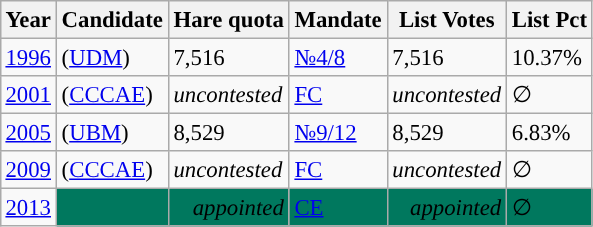<table class="wikitable" style="margin:0.5em ; font-size:95%">
<tr>
<th>Year</th>
<th>Candidate</th>
<th>Hare quota</th>
<th>Mandate</th>
<th>List Votes</th>
<th>List Pct</th>
</tr>
<tr>
<td><a href='#'>1996</a></td>
<td> (<a href='#'>UDM</a>)</td>
<td>7,516</td>
<td><a href='#'>№4/8</a></td>
<td>7,516</td>
<td>10.37%</td>
</tr>
<tr>
<td><a href='#'>2001</a></td>
<td> (<a href='#'>CCCAE</a>)</td>
<td><em>uncontested</em></td>
<td><a href='#'>FC</a></td>
<td><em>uncontested</em></td>
<td>∅</td>
</tr>
<tr>
<td><a href='#'>2005</a></td>
<td> (<a href='#'>UBM</a>)</td>
<td>8,529</td>
<td><a href='#'>№9/12</a></td>
<td>8,529</td>
<td>6.83%</td>
</tr>
<tr>
<td><a href='#'>2009</a></td>
<td> (<a href='#'>CCCAE</a>)</td>
<td><em>uncontested</em></td>
<td><a href='#'>FC</a></td>
<td><em>uncontested</em></td>
<td>∅</td>
</tr>
<tr>
<td><a href='#'>2013</a></td>
<td bgcolor="#00785E"></td>
<td bgcolor="#00785E" align="right"><em>appointed</em></td>
<td bgcolor="#00785E"><a href='#'>CE</a></td>
<td bgcolor="#00785E" align="right"><em>appointed</em></td>
<td bgcolor="#00785E">∅</td>
</tr>
</table>
